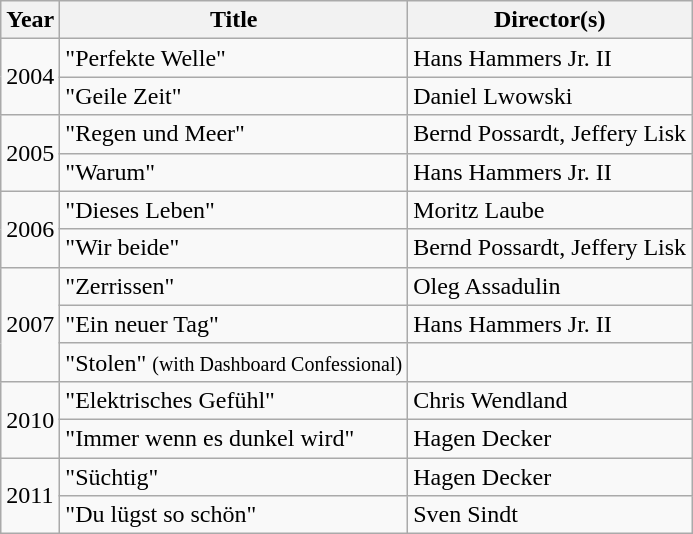<table class="wikitable">
<tr>
<th>Year</th>
<th>Title</th>
<th>Director(s)</th>
</tr>
<tr>
<td rowspan="2">2004</td>
<td>"Perfekte Welle"</td>
<td>Hans Hammers Jr. II</td>
</tr>
<tr>
<td>"Geile Zeit"</td>
<td>Daniel Lwowski</td>
</tr>
<tr>
<td rowspan="2">2005</td>
<td>"Regen und Meer"</td>
<td>Bernd Possardt, Jeffery Lisk</td>
</tr>
<tr>
<td>"Warum"</td>
<td>Hans Hammers Jr. II</td>
</tr>
<tr>
<td rowspan="2">2006</td>
<td>"Dieses Leben"</td>
<td>Moritz Laube</td>
</tr>
<tr>
<td>"Wir beide"</td>
<td>Bernd Possardt, Jeffery Lisk</td>
</tr>
<tr>
<td rowspan="3">2007</td>
<td>"Zerrissen"</td>
<td>Oleg Assadulin</td>
</tr>
<tr>
<td>"Ein neuer Tag"</td>
<td>Hans Hammers Jr. II</td>
</tr>
<tr>
<td>"Stolen" <small>(with Dashboard Confessional)</small></td>
<td></td>
</tr>
<tr>
<td rowspan="2">2010</td>
<td>"Elektrisches Gefühl"</td>
<td>Chris Wendland</td>
</tr>
<tr>
<td>"Immer wenn es dunkel wird"</td>
<td>Hagen Decker</td>
</tr>
<tr>
<td rowspan="2">2011</td>
<td>"Süchtig"</td>
<td>Hagen Decker</td>
</tr>
<tr>
<td>"Du lügst so schön"</td>
<td>Sven Sindt</td>
</tr>
</table>
